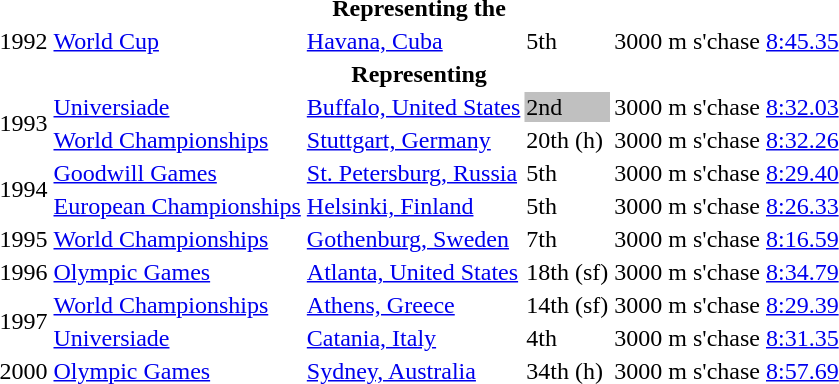<table>
<tr>
<th colspan="6">Representing the </th>
</tr>
<tr>
<td>1992</td>
<td><a href='#'>World Cup</a></td>
<td><a href='#'>Havana, Cuba</a></td>
<td>5th</td>
<td>3000 m s'chase</td>
<td><a href='#'>8:45.35</a></td>
</tr>
<tr>
<th colspan="6">Representing </th>
</tr>
<tr>
<td rowspan=2>1993</td>
<td><a href='#'>Universiade</a></td>
<td><a href='#'>Buffalo, United States</a></td>
<td bgcolor=silver>2nd</td>
<td>3000 m s'chase</td>
<td><a href='#'>8:32.03</a></td>
</tr>
<tr>
<td><a href='#'>World Championships</a></td>
<td><a href='#'>Stuttgart, Germany</a></td>
<td>20th (h)</td>
<td>3000 m s'chase</td>
<td><a href='#'>8:32.26</a></td>
</tr>
<tr>
<td rowspan=2>1994</td>
<td><a href='#'>Goodwill Games</a></td>
<td><a href='#'>St. Petersburg, Russia</a></td>
<td>5th</td>
<td>3000 m s'chase</td>
<td><a href='#'>8:29.40</a></td>
</tr>
<tr>
<td><a href='#'>European Championships</a></td>
<td><a href='#'>Helsinki, Finland</a></td>
<td>5th</td>
<td>3000 m s'chase</td>
<td><a href='#'>8:26.33</a></td>
</tr>
<tr>
<td>1995</td>
<td><a href='#'>World Championships</a></td>
<td><a href='#'>Gothenburg, Sweden</a></td>
<td>7th</td>
<td>3000 m s'chase</td>
<td><a href='#'>8:16.59</a></td>
</tr>
<tr>
<td>1996</td>
<td><a href='#'>Olympic Games</a></td>
<td><a href='#'>Atlanta, United States</a></td>
<td>18th (sf)</td>
<td>3000 m s'chase</td>
<td><a href='#'>8:34.79</a></td>
</tr>
<tr>
<td rowspan=2>1997</td>
<td><a href='#'>World Championships</a></td>
<td><a href='#'>Athens, Greece</a></td>
<td>14th (sf)</td>
<td>3000 m s'chase</td>
<td><a href='#'>8:29.39</a></td>
</tr>
<tr>
<td><a href='#'>Universiade</a></td>
<td><a href='#'>Catania, Italy</a></td>
<td>4th</td>
<td>3000 m s'chase</td>
<td><a href='#'>8:31.35</a></td>
</tr>
<tr>
<td>2000</td>
<td><a href='#'>Olympic Games</a></td>
<td><a href='#'>Sydney, Australia</a></td>
<td>34th (h)</td>
<td>3000 m s'chase</td>
<td><a href='#'>8:57.69</a></td>
</tr>
</table>
